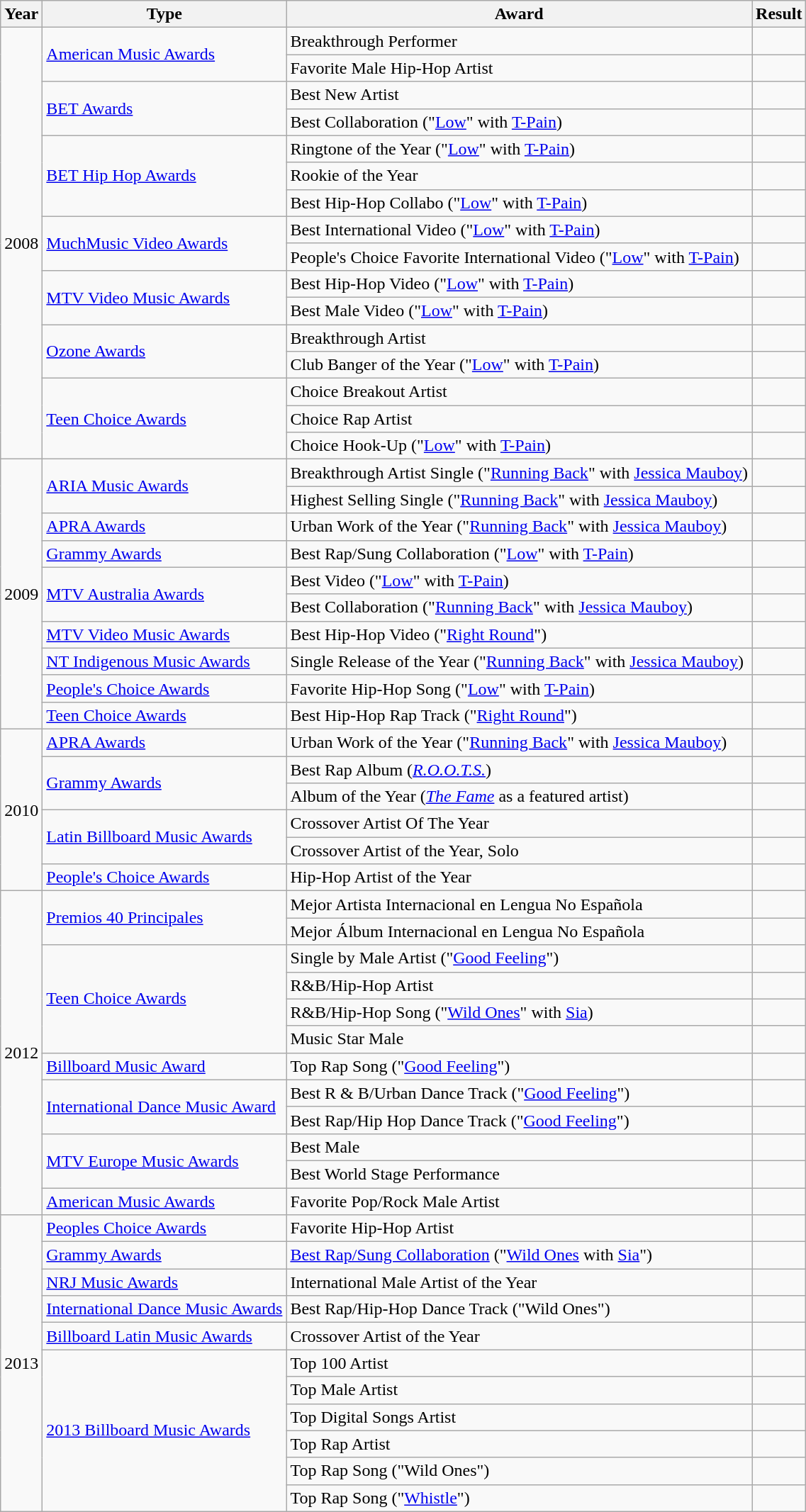<table class="wikitable">
<tr>
<th>Year</th>
<th>Type</th>
<th>Award</th>
<th>Result</th>
</tr>
<tr>
<td rowspan="16">2008</td>
<td rowspan="2"><a href='#'>American Music Awards</a></td>
<td>Breakthrough Performer</td>
<td></td>
</tr>
<tr>
<td>Favorite Male Hip-Hop Artist</td>
<td></td>
</tr>
<tr>
<td rowspan="2"><a href='#'>BET Awards</a></td>
<td>Best New Artist</td>
<td></td>
</tr>
<tr>
<td>Best Collaboration ("<a href='#'>Low</a>" with <a href='#'>T-Pain</a>)</td>
<td></td>
</tr>
<tr>
<td rowspan="3"><a href='#'>BET Hip Hop Awards</a></td>
<td>Ringtone of the Year ("<a href='#'>Low</a>" with <a href='#'>T-Pain</a>)</td>
<td></td>
</tr>
<tr>
<td>Rookie of the Year</td>
<td></td>
</tr>
<tr>
<td>Best Hip-Hop Collabo ("<a href='#'>Low</a>" with <a href='#'>T-Pain</a>)</td>
<td></td>
</tr>
<tr>
<td rowspan="2"><a href='#'>MuchMusic Video Awards</a></td>
<td>Best International Video ("<a href='#'>Low</a>" with <a href='#'>T-Pain</a>)</td>
<td></td>
</tr>
<tr>
<td>People's Choice Favorite International Video ("<a href='#'>Low</a>" with <a href='#'>T-Pain</a>)</td>
<td></td>
</tr>
<tr>
<td rowspan="2"><a href='#'>MTV Video Music Awards</a></td>
<td>Best Hip-Hop Video ("<a href='#'>Low</a>" with <a href='#'>T-Pain</a>)</td>
<td></td>
</tr>
<tr>
<td>Best Male Video ("<a href='#'>Low</a>" with <a href='#'>T-Pain</a>)</td>
<td></td>
</tr>
<tr>
<td rowspan="2"><a href='#'>Ozone Awards</a></td>
<td>Breakthrough Artist</td>
<td></td>
</tr>
<tr>
<td>Club Banger of the Year ("<a href='#'>Low</a>" with <a href='#'>T-Pain</a>)</td>
<td></td>
</tr>
<tr>
<td rowspan="3"><a href='#'>Teen Choice Awards</a></td>
<td>Choice Breakout Artist</td>
<td></td>
</tr>
<tr>
<td>Choice Rap Artist</td>
<td></td>
</tr>
<tr>
<td>Choice Hook-Up ("<a href='#'>Low</a>" with <a href='#'>T-Pain</a>)</td>
<td></td>
</tr>
<tr>
<td rowspan="10">2009</td>
<td rowspan="2"><a href='#'>ARIA Music Awards</a></td>
<td>Breakthrough Artist Single ("<a href='#'>Running Back</a>" with <a href='#'>Jessica Mauboy</a>)</td>
<td></td>
</tr>
<tr>
<td>Highest Selling Single ("<a href='#'>Running Back</a>" with <a href='#'>Jessica Mauboy</a>)</td>
<td></td>
</tr>
<tr>
<td><a href='#'>APRA Awards</a></td>
<td>Urban Work of the Year ("<a href='#'>Running Back</a>" with <a href='#'>Jessica Mauboy</a>)</td>
<td></td>
</tr>
<tr>
<td><a href='#'>Grammy Awards</a></td>
<td>Best Rap/Sung Collaboration ("<a href='#'>Low</a>" with <a href='#'>T-Pain</a>)</td>
<td></td>
</tr>
<tr>
<td rowspan="2"><a href='#'>MTV Australia Awards</a></td>
<td>Best Video ("<a href='#'>Low</a>" with <a href='#'>T-Pain</a>)</td>
<td></td>
</tr>
<tr>
<td>Best Collaboration ("<a href='#'>Running Back</a>" with <a href='#'>Jessica Mauboy</a>)</td>
<td></td>
</tr>
<tr>
<td><a href='#'>MTV Video Music Awards</a></td>
<td>Best Hip-Hop Video ("<a href='#'>Right Round</a>")</td>
<td></td>
</tr>
<tr>
<td><a href='#'>NT Indigenous Music Awards</a></td>
<td>Single Release of the Year ("<a href='#'>Running Back</a>" with <a href='#'>Jessica Mauboy</a>)</td>
<td></td>
</tr>
<tr>
<td><a href='#'>People's Choice Awards</a></td>
<td>Favorite Hip-Hop Song ("<a href='#'>Low</a>" with <a href='#'>T-Pain</a>)</td>
<td></td>
</tr>
<tr>
<td><a href='#'>Teen Choice Awards</a></td>
<td>Best Hip-Hop Rap Track ("<a href='#'>Right Round</a>")</td>
<td></td>
</tr>
<tr>
<td rowspan="6">2010</td>
<td><a href='#'>APRA Awards</a></td>
<td>Urban Work of the Year ("<a href='#'>Running Back</a>" with <a href='#'>Jessica Mauboy</a>)</td>
<td></td>
</tr>
<tr>
<td rowspan="2"><a href='#'>Grammy Awards</a></td>
<td>Best Rap Album (<em><a href='#'>R.O.O.T.S.</a></em>)</td>
<td></td>
</tr>
<tr>
<td>Album of the Year (<em><a href='#'>The Fame</a></em> as a featured artist)</td>
<td></td>
</tr>
<tr>
<td rowspan="2"><a href='#'>Latin Billboard Music Awards</a></td>
<td>Crossover Artist Of The Year</td>
<td></td>
</tr>
<tr>
<td>Crossover Artist of the Year, Solo</td>
<td></td>
</tr>
<tr>
<td><a href='#'>People's Choice Awards</a></td>
<td>Hip-Hop Artist of the Year</td>
<td></td>
</tr>
<tr>
<td rowspan="12">2012</td>
<td rowspan="2"><a href='#'>Premios 40 Principales</a></td>
<td>Mejor Artista Internacional en Lengua No Española</td>
<td></td>
</tr>
<tr>
<td>Mejor Álbum Internacional en Lengua No Española</td>
<td></td>
</tr>
<tr>
<td rowspan="4"><a href='#'>Teen Choice Awards</a></td>
<td>Single by Male Artist ("<a href='#'>Good Feeling</a>")</td>
<td></td>
</tr>
<tr>
<td>R&B/Hip-Hop Artist</td>
<td></td>
</tr>
<tr>
<td>R&B/Hip-Hop Song ("<a href='#'>Wild Ones</a>" with <a href='#'>Sia</a>)</td>
<td></td>
</tr>
<tr>
<td>Music Star Male</td>
<td></td>
</tr>
<tr>
<td><a href='#'>Billboard Music Award</a></td>
<td>Top Rap Song ("<a href='#'>Good Feeling</a>")</td>
<td></td>
</tr>
<tr>
<td rowspan="2"><a href='#'>International Dance Music Award</a></td>
<td>Best R & B/Urban Dance Track ("<a href='#'>Good Feeling</a>")</td>
<td></td>
</tr>
<tr>
<td>Best Rap/Hip Hop Dance Track ("<a href='#'>Good Feeling</a>")</td>
<td></td>
</tr>
<tr>
<td rowspan="2"><a href='#'>MTV Europe Music Awards</a></td>
<td>Best Male</td>
<td></td>
</tr>
<tr>
<td>Best World Stage Performance</td>
<td></td>
</tr>
<tr>
<td><a href='#'>American Music Awards</a></td>
<td>Favorite Pop/Rock Male Artist</td>
<td></td>
</tr>
<tr>
<td rowspan="11">2013</td>
<td><a href='#'>Peoples Choice Awards</a></td>
<td>Favorite Hip-Hop Artist</td>
<td></td>
</tr>
<tr>
<td><a href='#'>Grammy Awards</a></td>
<td><a href='#'>Best Rap/Sung Collaboration</a> ("<a href='#'>Wild Ones</a> with <a href='#'>Sia</a>")</td>
<td></td>
</tr>
<tr>
<td><a href='#'>NRJ Music Awards</a></td>
<td>International Male Artist of the Year</td>
<td></td>
</tr>
<tr>
<td><a href='#'>International Dance Music Awards</a></td>
<td>Best Rap/Hip-Hop Dance Track ("Wild Ones")</td>
<td></td>
</tr>
<tr>
<td><a href='#'>Billboard Latin Music Awards</a></td>
<td>Crossover Artist of the Year</td>
<td></td>
</tr>
<tr>
<td rowspan="6"><a href='#'>2013 Billboard Music Awards</a></td>
<td>Top 100 Artist</td>
<td></td>
</tr>
<tr>
<td>Top Male Artist</td>
<td></td>
</tr>
<tr>
<td>Top Digital Songs Artist</td>
<td></td>
</tr>
<tr>
<td>Top Rap Artist</td>
<td></td>
</tr>
<tr>
<td>Top Rap Song ("Wild Ones")</td>
<td></td>
</tr>
<tr>
<td>Top Rap Song ("<a href='#'>Whistle</a>")</td>
<td></td>
</tr>
</table>
